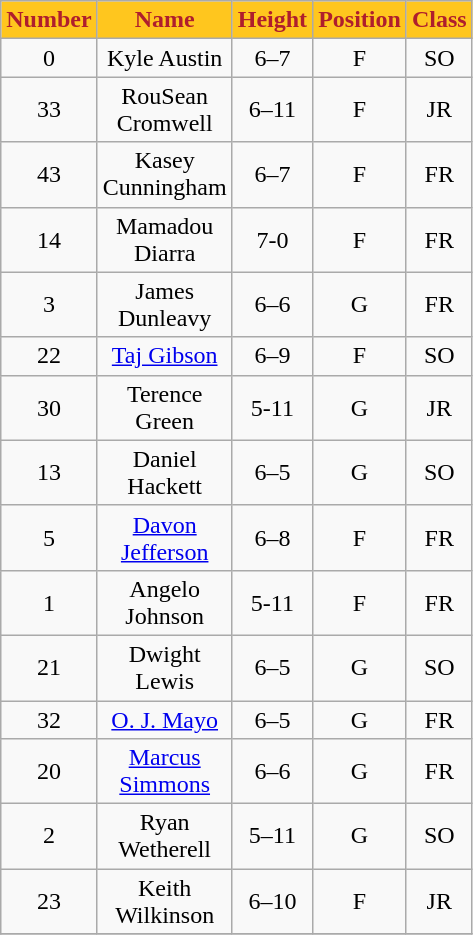<table class="wikitable" width="20%">
<tr align="center"  style=" background:#FFC61E;color:#AF1E2D;">
<td><strong>Number</strong></td>
<td><strong>Name</strong></td>
<td><strong>Height</strong></td>
<td><strong>Position</strong></td>
<td><strong>Class</strong></td>
</tr>
<tr align="center" bgcolor="">
<td>0</td>
<td>Kyle Austin</td>
<td>6–7</td>
<td>F</td>
<td>SO</td>
</tr>
<tr align="center" bgcolor="">
<td>33</td>
<td>RouSean Cromwell</td>
<td>6–11</td>
<td>F</td>
<td>JR</td>
</tr>
<tr align="center" bgcolor="">
<td>43</td>
<td>Kasey Cunningham</td>
<td>6–7</td>
<td>F</td>
<td>FR</td>
</tr>
<tr align="center" bgcolor="">
<td>14</td>
<td>Mamadou Diarra</td>
<td>7-0</td>
<td>F</td>
<td>FR</td>
</tr>
<tr align="center" bgcolor="">
<td>3</td>
<td>James Dunleavy</td>
<td>6–6</td>
<td>G</td>
<td>FR</td>
</tr>
<tr align="center" bgcolor="">
<td>22</td>
<td><a href='#'>Taj Gibson</a></td>
<td>6–9</td>
<td>F</td>
<td>SO</td>
</tr>
<tr align="center" bgcolor="">
<td>30</td>
<td>Terence Green</td>
<td>5-11</td>
<td>G</td>
<td>JR</td>
</tr>
<tr align="center" bgcolor="">
<td>13</td>
<td>Daniel Hackett</td>
<td>6–5</td>
<td>G</td>
<td>SO</td>
</tr>
<tr align="center" bgcolor="">
<td>5</td>
<td><a href='#'>Davon Jefferson</a></td>
<td>6–8</td>
<td>F</td>
<td>FR</td>
</tr>
<tr align="center" bgcolor="">
<td>1</td>
<td>Angelo Johnson</td>
<td>5-11</td>
<td>F</td>
<td>FR</td>
</tr>
<tr align="center" bgcolor="">
<td>21</td>
<td>Dwight Lewis</td>
<td>6–5</td>
<td>G</td>
<td>SO</td>
</tr>
<tr align="center" bgcolor="">
<td>32</td>
<td><a href='#'>O. J. Mayo</a></td>
<td>6–5</td>
<td>G</td>
<td>FR</td>
</tr>
<tr align="center" bgcolor="">
<td>20</td>
<td><a href='#'>Marcus Simmons</a></td>
<td>6–6</td>
<td>G</td>
<td>FR</td>
</tr>
<tr align="center" bgcolor="">
<td>2</td>
<td>Ryan Wetherell</td>
<td>5–11</td>
<td>G</td>
<td>SO</td>
</tr>
<tr align="center" bgcolor="">
<td>23</td>
<td>Keith Wilkinson</td>
<td>6–10</td>
<td>F</td>
<td>JR</td>
</tr>
<tr align="center" bgcolor="">
</tr>
</table>
